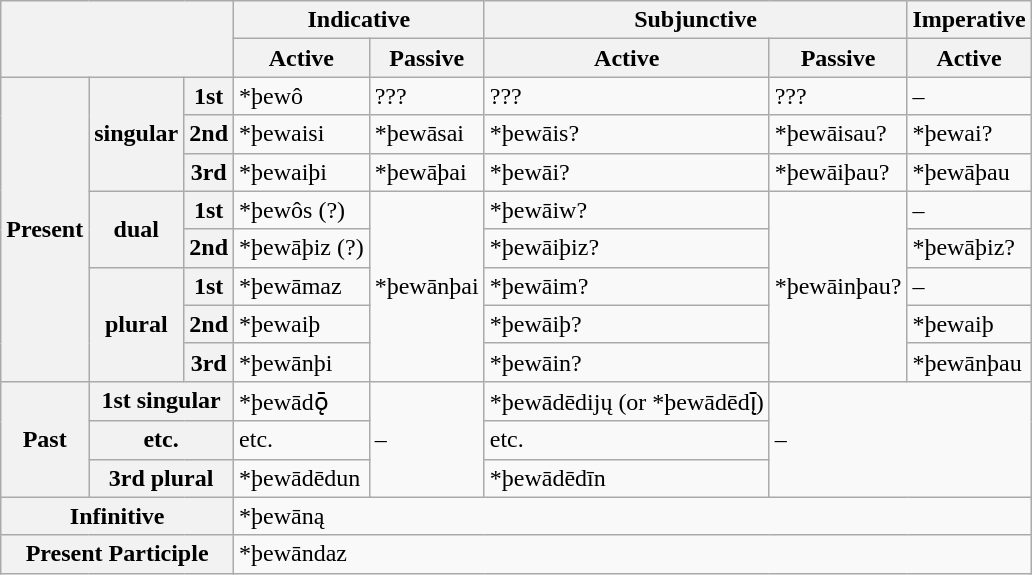<table class="wikitable">
<tr>
<th colspan="3" rowspan="2"></th>
<th colspan="2">Indicative</th>
<th colspan="2">Subjunctive</th>
<th>Imperative</th>
</tr>
<tr>
<th>Active</th>
<th>Passive</th>
<th>Active</th>
<th>Passive</th>
<th>Active</th>
</tr>
<tr>
<th rowspan="8">Present</th>
<th rowspan="3">singular</th>
<th>1st</th>
<td>*þewô</td>
<td>???</td>
<td>???</td>
<td>???</td>
<td>–</td>
</tr>
<tr>
<th>2nd</th>
<td>*þewaisi</td>
<td>*þewāsai</td>
<td>*þewāis?</td>
<td>*þewāisau?</td>
<td>*þewai?</td>
</tr>
<tr>
<th>3rd</th>
<td>*þewaiþi</td>
<td>*þewāþai</td>
<td>*þewāi?</td>
<td>*þewāiþau?</td>
<td>*þewāþau</td>
</tr>
<tr>
<th rowspan="2">dual</th>
<th>1st</th>
<td>*þewôs (?)</td>
<td rowspan="5">*þewānþai</td>
<td>*þewāiw?</td>
<td rowspan="5">*þewāinþau?</td>
<td>–</td>
</tr>
<tr>
<th>2nd</th>
<td>*þewāþiz (?)</td>
<td>*þewāiþiz?</td>
<td>*þewāþiz?</td>
</tr>
<tr>
<th rowspan="3">plural</th>
<th>1st</th>
<td>*þewāmaz</td>
<td>*þewāim?</td>
<td>–</td>
</tr>
<tr>
<th>2nd</th>
<td>*þewaiþ</td>
<td>*þewāiþ?</td>
<td>*þewaiþ</td>
</tr>
<tr>
<th>3rd</th>
<td>*þewānþi</td>
<td>*þewāin?</td>
<td>*þewānþau</td>
</tr>
<tr>
<th rowspan="3">Past</th>
<th colspan="2">1st singular</th>
<td>*þewādǭ</td>
<td rowspan=3>–</td>
<td>*þewādēdijų (or *þewādēdį̄)</td>
<td colspan="2" rowspan="3">–</td>
</tr>
<tr>
<th colspan="2">etc.</th>
<td>etc.</td>
<td>etc.</td>
</tr>
<tr>
<th colspan="2">3rd plural</th>
<td>*þewādēdun</td>
<td>*þewādēdīn</td>
</tr>
<tr>
<th colspan="3">Infinitive</th>
<td colspan="5">*þewāną</td>
</tr>
<tr>
<th colspan="3">Present Participle</th>
<td colspan="5">*þewāndaz</td>
</tr>
</table>
